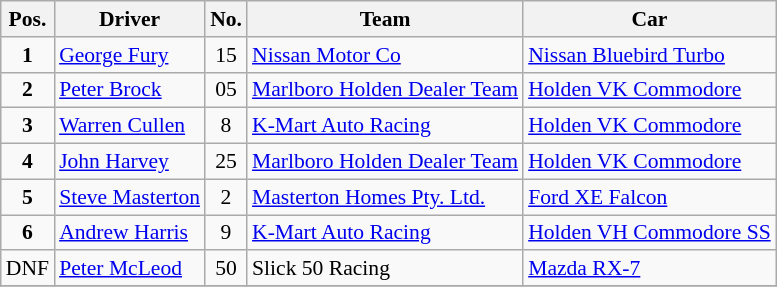<table class="wikitable" style="font-size: 90%">
<tr>
<th>Pos.</th>
<th>Driver</th>
<th>No.</th>
<th>Team</th>
<th>Car</th>
</tr>
<tr>
<td align="center"><strong>1</strong></td>
<td> <a href='#'>George Fury</a></td>
<td align="center">15</td>
<td><a href='#'>Nissan Motor Co</a></td>
<td><a href='#'>Nissan Bluebird Turbo</a></td>
</tr>
<tr>
<td align="center"><strong>2</strong></td>
<td> <a href='#'>Peter Brock</a></td>
<td align="center">05</td>
<td><a href='#'>Marlboro Holden Dealer Team</a></td>
<td><a href='#'>Holden VK Commodore</a></td>
</tr>
<tr>
<td align="center"><strong>3</strong></td>
<td> <a href='#'>Warren Cullen</a></td>
<td align="center">8</td>
<td><a href='#'>K-Mart Auto Racing</a></td>
<td><a href='#'>Holden VK Commodore</a></td>
</tr>
<tr>
<td align="center"><strong>4</strong></td>
<td> <a href='#'>John Harvey</a></td>
<td align="center">25</td>
<td><a href='#'>Marlboro Holden Dealer Team</a></td>
<td><a href='#'>Holden VK Commodore</a></td>
</tr>
<tr>
<td align="center"><strong>5</strong></td>
<td> <a href='#'>Steve Masterton</a></td>
<td align="center">2</td>
<td><a href='#'>Masterton Homes Pty. Ltd.</a></td>
<td><a href='#'>Ford XE Falcon</a></td>
</tr>
<tr>
<td align="center"><strong>6</strong></td>
<td> <a href='#'>Andrew Harris</a></td>
<td align="center">9</td>
<td><a href='#'>K-Mart Auto Racing</a></td>
<td><a href='#'>Holden VH Commodore SS</a></td>
</tr>
<tr>
<td align="center">DNF</td>
<td> <a href='#'>Peter McLeod</a></td>
<td align="center">50</td>
<td>Slick 50 Racing</td>
<td><a href='#'>Mazda RX-7</a></td>
</tr>
<tr>
</tr>
</table>
